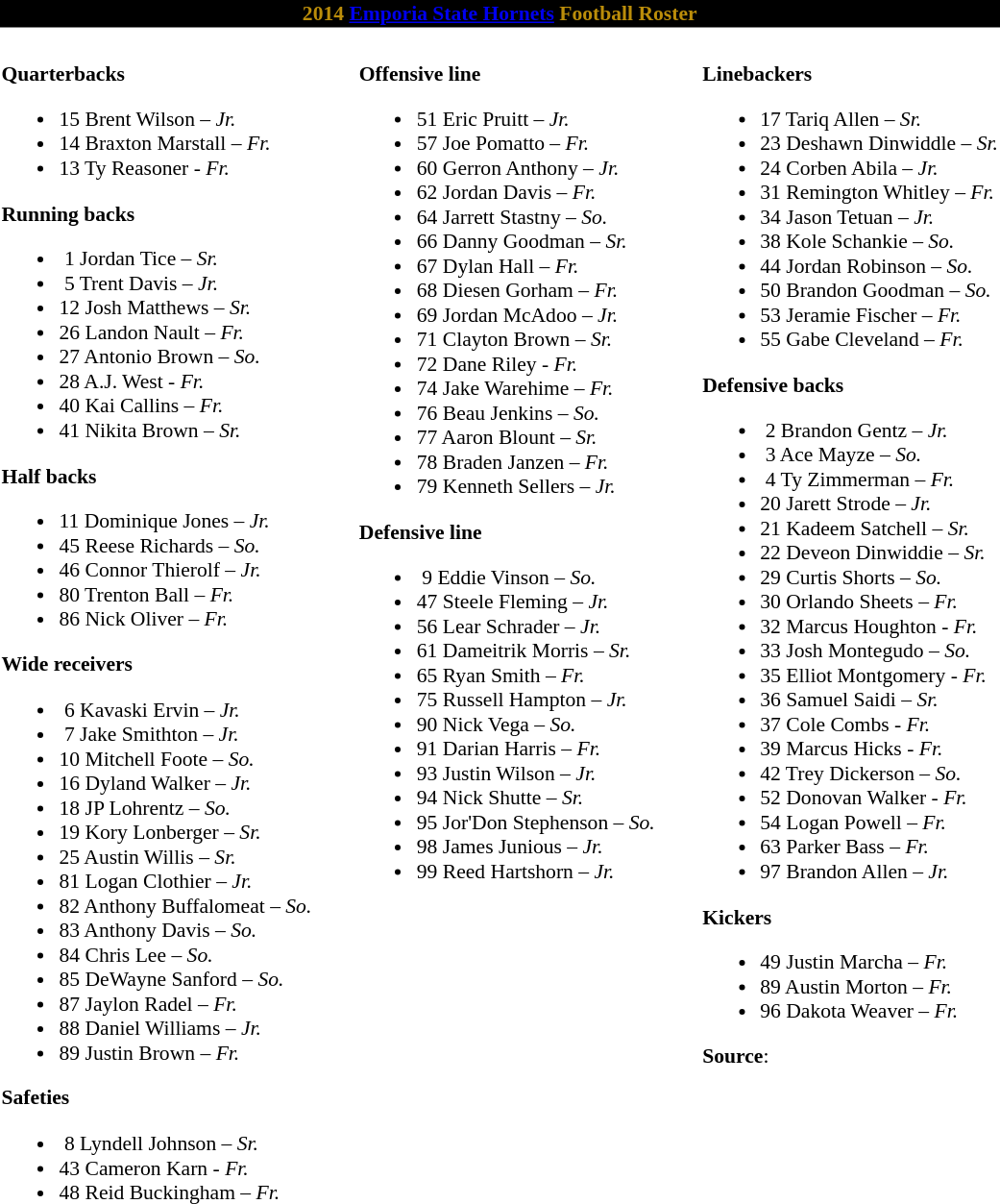<table class="toccolours" style="font-size:90%;">
<tr>
<th colspan="5" style="background-color:#000000;; color:#BB8D0A">2014 <a href='#'><span>Emporia State Hornets</span></a> Football Roster</th>
</tr>
<tr>
<td colspan="5" align="center"></td>
</tr>
<tr>
<td valign="top"><br><strong>Quarterbacks</strong><ul><li>15  Brent Wilson – <em>Jr.</em></li><li>14  Braxton Marstall – <em>Fr.</em></li><li>13  Ty Reasoner -  <em>Fr.</em></li></ul><strong>Running backs</strong><ul><li> 1  Jordan Tice – <em>Sr.</em></li><li> 5  Trent Davis  – <em>Jr.</em></li><li>12  Josh Matthews – <em>Sr.</em></li><li>26  Landon Nault – <em>Fr.</em></li><li>27  Antonio Brown – <em>So.</em></li><li>28  A.J. West -  <em>Fr.</em></li><li>40  Kai Callins – <em>Fr.</em></li><li>41  Nikita Brown – <em>Sr.</em></li></ul><strong>Half backs</strong><ul><li>11  Dominique Jones – <em>Jr.</em></li><li>45  Reese Richards – <em>So.</em></li><li>46  Connor Thierolf – <em>Jr.</em></li><li>80  Trenton Ball – <em>Fr.</em></li><li>86  Nick Oliver – <em>Fr.</em></li></ul><strong>Wide receivers</strong><ul><li> 6  Kavaski Ervin – <em>Jr.</em></li><li> 7  Jake Smithton – <em>Jr.</em></li><li>10  Mitchell Foote – <em>So.</em></li><li>16  Dyland Walker – <em>Jr.</em></li><li>18  JP Lohrentz – <em>So.</em></li><li>19  Kory Lonberger – <em>Sr.</em></li><li>25  Austin Willis – <em>Sr.</em></li><li>81  Logan Clothier – <em>Jr.</em></li><li>82  Anthony Buffalomeat – <em>So.</em></li><li>83  Anthony Davis – <em>So.</em></li><li>84  Chris Lee – <em>So.</em></li><li>85  DeWayne Sanford – <em>So.</em></li><li>87  Jaylon Radel – <em>Fr.</em></li><li>88  Daniel Williams – <em>Jr.</em></li><li>89  Justin Brown – <em>Fr.</em></li></ul><strong>Safeties</strong><ul><li> 8  Lyndell Johnson – <em>Sr.</em></li><li>43  Cameron Karn -  <em>Fr.</em></li><li>48  Reid Buckingham – <em>Fr.</em></li></ul></td>
<td width="25"> </td>
<td valign="top"><br><strong>Offensive line</strong><ul><li>51  Eric Pruitt – <em>Jr.</em></li><li>57  Joe Pomatto –  <em>Fr.</em></li><li>60  Gerron Anthony – <em>Jr.</em></li><li>62  Jordan Davis – <em>Fr.</em></li><li>64  Jarrett Stastny – <em>So.</em></li><li>66  Danny Goodman – <em>Sr.</em></li><li>67  Dylan Hall –  <em>Fr.</em></li><li>68  Diesen Gorham – <em>Fr.</em></li><li>69  Jordan McAdoo – <em>Jr.</em></li><li>71  Clayton Brown – <em>Sr.</em></li><li>72  Dane Riley -  <em>Fr.</em></li><li>74  Jake Warehime –  <em>Fr.</em></li><li>76  Beau Jenkins – <em>So.</em></li><li>77  Aaron Blount – <em>Sr.</em></li><li>78  Braden Janzen – <em>Fr.</em></li><li>79  Kenneth Sellers – <em>Jr.</em></li></ul><strong>Defensive line</strong><ul><li> 9  Eddie Vinson – <em>So.</em></li><li>47  Steele Fleming – <em>Jr.</em></li><li>56  Lear Schrader – <em>Jr.</em></li><li>61  Dameitrik Morris – <em>Sr.</em></li><li>65  Ryan Smith – <em>Fr.</em></li><li>75  Russell Hampton – <em>Jr.</em></li><li>90  Nick Vega – <em>So.</em></li><li>91  Darian Harris – <em>Fr.</em></li><li>93  Justin Wilson – <em>Jr.</em></li><li>94  Nick Shutte – <em>Sr.</em></li><li>95  Jor'Don Stephenson – <em>So.</em></li><li>98  James Junious – <em>Jr.</em></li><li>99  Reed Hartshorn – <em>Jr.</em></li></ul></td>
<td width="25"> </td>
<td valign="top"><br><strong>Linebackers</strong><ul><li>17  Tariq Allen – <em>Sr.</em></li><li>23  Deshawn Dinwiddle – <em>Sr.</em></li><li>24  Corben Abila – <em>Jr.</em></li><li>31  Remington Whitley –  <em>Fr.</em></li><li>34  Jason Tetuan – <em>Jr.</em></li><li>38  Kole Schankie – <em>So.</em></li><li>44  Jordan Robinson – <em>So.</em></li><li>50  Brandon Goodman – <em>So.</em></li><li>53  Jeramie Fischer –  <em>Fr.</em></li><li>55  Gabe Cleveland –  <em>Fr.</em></li></ul><strong>Defensive backs</strong><ul><li> 2  Brandon Gentz  – <em>Jr.</em></li><li> 3  Ace Mayze – <em>So.</em></li><li> 4  Ty Zimmerman –  <em>Fr.</em></li><li>20  Jarett Strode – <em>Jr.</em></li><li>21  Kadeem Satchell – <em>Sr.</em></li><li>22  Deveon Dinwiddie – <em>Sr.</em></li><li>29  Curtis Shorts – <em>So.</em></li><li>30  Orlando Sheets – <em>Fr.</em></li><li>32  Marcus Houghton -  <em>Fr.</em></li><li>33  Josh Montegudo – <em>So.</em></li><li>35  Elliot Montgomery -  <em>Fr.</em></li><li>36  Samuel Saidi – <em>Sr.</em></li><li>37  Cole Combs -  <em>Fr.</em></li><li>39  Marcus Hicks -  <em>Fr.</em></li><li>42  Trey Dickerson – <em>So.</em></li><li>52  Donovan Walker -  <em>Fr.</em></li><li>54  Logan Powell – <em>Fr.</em></li><li>63  Parker Bass – <em>Fr.</em></li><li>97  Brandon Allen – <em>Jr.</em></li></ul><strong>Kickers</strong><ul><li>49  Justin Marcha – <em>Fr.</em></li><li>89  Austin Morton – <em> Fr.</em></li><li>96  Dakota Weaver – <em> Fr.</em></li></ul><strong>Source</strong>:</td>
</tr>
</table>
